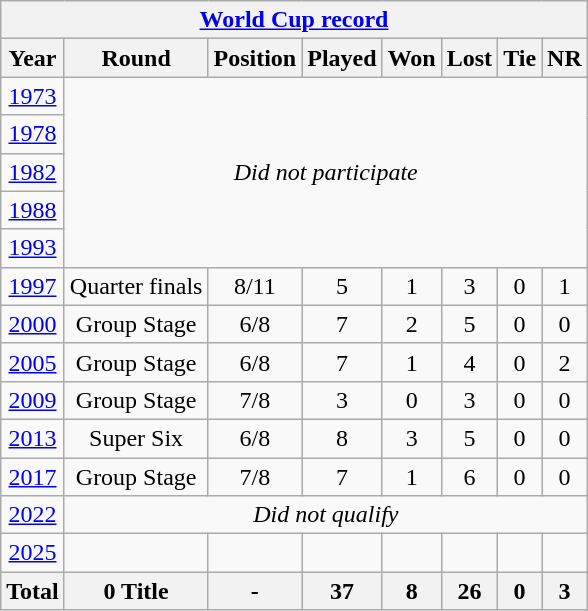<table class="wikitable" style="text-align: center;">
<tr>
<th colspan=8><a href='#'>World Cup record</a></th>
</tr>
<tr>
<th>Year</th>
<th>Round</th>
<th>Position</th>
<th>Played</th>
<th>Won</th>
<th>Lost</th>
<th>Tie</th>
<th>NR</th>
</tr>
<tr>
<td> <a href='#'>1973</a></td>
<td colspan="7" rowspan="5"><em>Did not participate</em></td>
</tr>
<tr>
<td> <a href='#'>1978</a></td>
</tr>
<tr>
<td> <a href='#'>1982</a></td>
</tr>
<tr>
<td> <a href='#'>1988</a></td>
</tr>
<tr>
<td> <a href='#'>1993</a></td>
</tr>
<tr>
<td> <a href='#'>1997</a></td>
<td>Quarter finals</td>
<td>8/11</td>
<td>5</td>
<td>1</td>
<td>3</td>
<td>0</td>
<td>1</td>
</tr>
<tr>
<td> <a href='#'>2000</a></td>
<td>Group Stage</td>
<td>6/8</td>
<td>7</td>
<td>2</td>
<td>5</td>
<td>0</td>
<td>0</td>
</tr>
<tr>
<td> <a href='#'>2005</a></td>
<td>Group Stage</td>
<td>6/8</td>
<td>7</td>
<td>1</td>
<td>4</td>
<td>0</td>
<td>2</td>
</tr>
<tr>
<td> <a href='#'>2009</a></td>
<td>Group Stage</td>
<td>7/8</td>
<td>3</td>
<td>0</td>
<td>3</td>
<td>0</td>
<td>0</td>
</tr>
<tr>
<td> <a href='#'>2013</a></td>
<td>Super Six</td>
<td>6/8</td>
<td>8</td>
<td>3</td>
<td>5</td>
<td>0</td>
<td>0</td>
</tr>
<tr>
<td> <a href='#'>2017</a></td>
<td>Group Stage</td>
<td>7/8</td>
<td>7</td>
<td>1</td>
<td>6</td>
<td>0</td>
<td>0</td>
</tr>
<tr>
<td> <a href='#'>2022</a></td>
<td colspan="7"><em>Did not qualify</em></td>
</tr>
<tr>
<td> <a href='#'>2025</a></td>
<td></td>
<td></td>
<td></td>
<td></td>
<td></td>
<td></td>
<td></td>
</tr>
<tr>
<th>Total</th>
<th>0 Title</th>
<th>-</th>
<th>37</th>
<th>8</th>
<th>26</th>
<th>0</th>
<th>3</th>
</tr>
</table>
